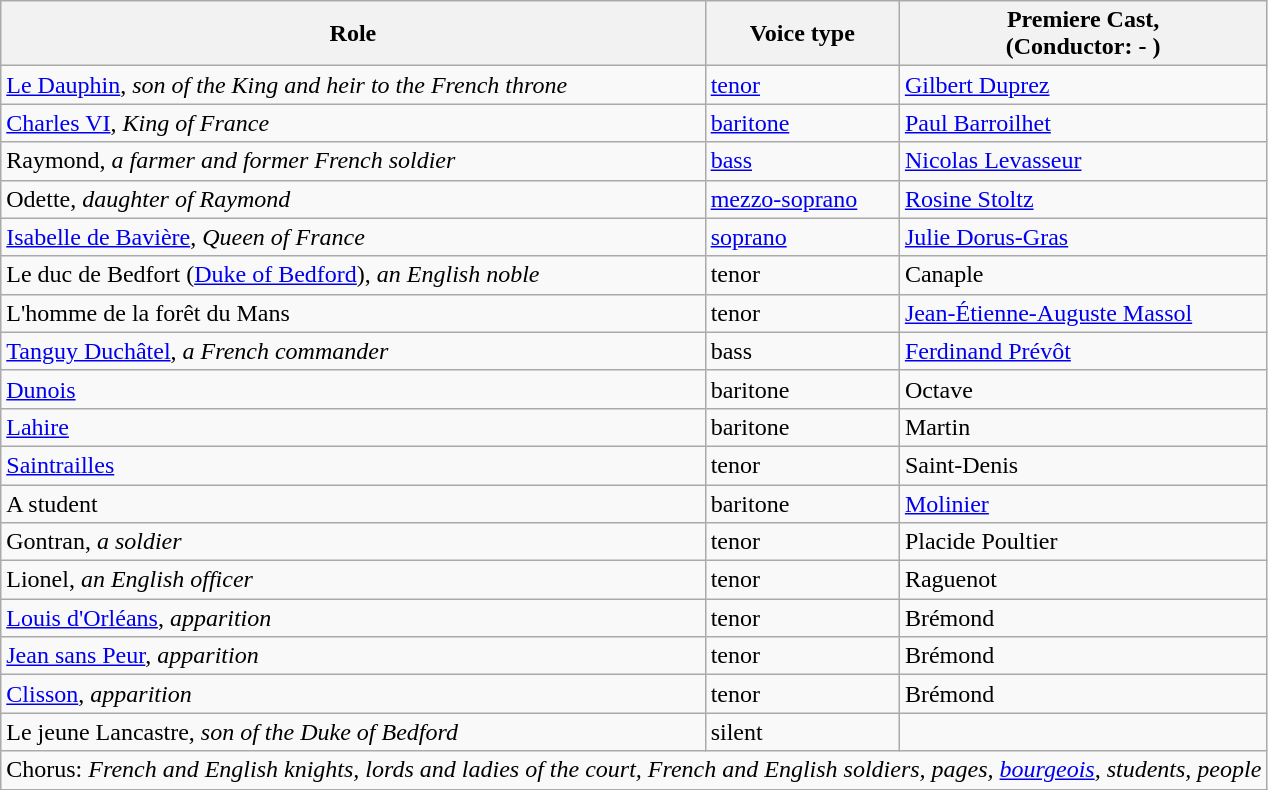<table class="wikitable">
<tr>
<th>Role</th>
<th>Voice type</th>
<th>Premiere Cast, <br>(Conductor: - )</th>
</tr>
<tr>
<td><a href='#'>Le Dauphin</a>, <em>son of the King and heir to the French throne</em></td>
<td><a href='#'>tenor</a></td>
<td><a href='#'>Gilbert Duprez</a></td>
</tr>
<tr>
<td><a href='#'>Charles VI</a>, <em>King of France</em></td>
<td><a href='#'>baritone</a></td>
<td><a href='#'>Paul Barroilhet</a></td>
</tr>
<tr>
<td>Raymond, <em>a farmer and former French soldier</em></td>
<td><a href='#'>bass</a></td>
<td><a href='#'>Nicolas Levasseur</a></td>
</tr>
<tr>
<td>Odette, <em>daughter of Raymond</em></td>
<td><a href='#'>mezzo-soprano</a></td>
<td><a href='#'>Rosine Stoltz</a></td>
</tr>
<tr>
<td><a href='#'>Isabelle de Bavière</a>, <em>Queen of France</em></td>
<td><a href='#'>soprano</a></td>
<td><a href='#'>Julie Dorus-Gras</a></td>
</tr>
<tr>
<td>Le duc de Bedfort (<a href='#'>Duke of Bedford</a>), <em>an English noble</em></td>
<td>tenor</td>
<td>Canaple</td>
</tr>
<tr>
<td>L'homme de la forêt du Mans</td>
<td>tenor</td>
<td><a href='#'>Jean-Étienne-Auguste Massol</a></td>
</tr>
<tr>
<td><a href='#'>Tanguy Duchâtel</a>, <em>a French commander</em></td>
<td>bass</td>
<td><a href='#'>Ferdinand Prévôt</a></td>
</tr>
<tr>
<td><a href='#'>Dunois</a></td>
<td>baritone</td>
<td>Octave</td>
</tr>
<tr>
<td><a href='#'>Lahire</a></td>
<td>baritone</td>
<td>Martin</td>
</tr>
<tr>
<td><a href='#'>Saintrailles</a></td>
<td>tenor</td>
<td>Saint-Denis</td>
</tr>
<tr>
<td>A student</td>
<td>baritone</td>
<td><a href='#'>Molinier</a></td>
</tr>
<tr>
<td>Gontran, <em>a soldier</em></td>
<td>tenor</td>
<td>Placide Poultier</td>
</tr>
<tr>
<td>Lionel, <em>an English officer</em></td>
<td>tenor</td>
<td>Raguenot</td>
</tr>
<tr>
<td><a href='#'>Louis d'Orléans</a>, <em>apparition</em></td>
<td>tenor</td>
<td>Brémond</td>
</tr>
<tr>
<td><a href='#'>Jean sans Peur</a>, <em>apparition</em></td>
<td>tenor</td>
<td>Brémond</td>
</tr>
<tr>
<td><a href='#'>Clisson</a>, <em>apparition</em></td>
<td>tenor</td>
<td>Brémond</td>
</tr>
<tr>
<td>Le jeune Lancastre, <em>son of the Duke of Bedford</em></td>
<td>silent</td>
<td></td>
</tr>
<tr>
<td colspan=3>Chorus: <em>French and English knights, lords and ladies of the court, French and English soldiers, pages, <a href='#'>bourgeois</a>, students, people</em></td>
</tr>
<tr>
</tr>
</table>
